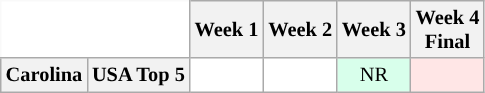<table class="wikitable" style="white-space:nowrap;font-size:85%;">
<tr>
<th colspan=2 style="background:white; border-top-style:hidden; border-left-style:hidden;"> </th>
<th>Week 1</th>
<th>Week 2</th>
<th>Week 3</th>
<th>Week 4<br>Final</th>
</tr>
<tr style="text-align:center;">
<th>Carolina</th>
<th>USA Top 5</th>
<td style="background:#FFF;"></td>
<td style="background:#FFF;"></td>
<td style="background:#d8ffeb;">NR</td>
<td style="background:#ffe6e6;"></td>
</tr>
</table>
